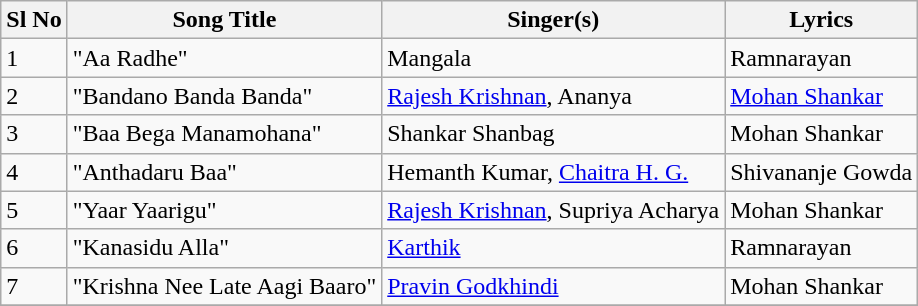<table class="wikitable">
<tr>
<th>Sl No</th>
<th>Song Title</th>
<th>Singer(s)</th>
<th>Lyrics</th>
</tr>
<tr>
<td>1</td>
<td>"Aa Radhe"</td>
<td>Mangala</td>
<td>Ramnarayan</td>
</tr>
<tr>
<td>2</td>
<td>"Bandano Banda Banda"</td>
<td><a href='#'>Rajesh Krishnan</a>, Ananya</td>
<td><a href='#'>Mohan Shankar</a></td>
</tr>
<tr>
<td>3</td>
<td>"Baa Bega Manamohana"</td>
<td>Shankar Shanbag</td>
<td>Mohan Shankar</td>
</tr>
<tr>
<td>4</td>
<td>"Anthadaru Baa"</td>
<td>Hemanth Kumar, <a href='#'>Chaitra H. G.</a></td>
<td>Shivananje Gowda</td>
</tr>
<tr>
<td>5</td>
<td>"Yaar Yaarigu"</td>
<td><a href='#'>Rajesh Krishnan</a>, Supriya Acharya</td>
<td>Mohan Shankar</td>
</tr>
<tr>
<td>6</td>
<td>"Kanasidu Alla"</td>
<td><a href='#'>Karthik</a></td>
<td>Ramnarayan</td>
</tr>
<tr>
<td>7</td>
<td>"Krishna Nee Late Aagi Baaro"</td>
<td><a href='#'>Pravin Godkhindi</a></td>
<td>Mohan Shankar</td>
</tr>
<tr>
</tr>
</table>
